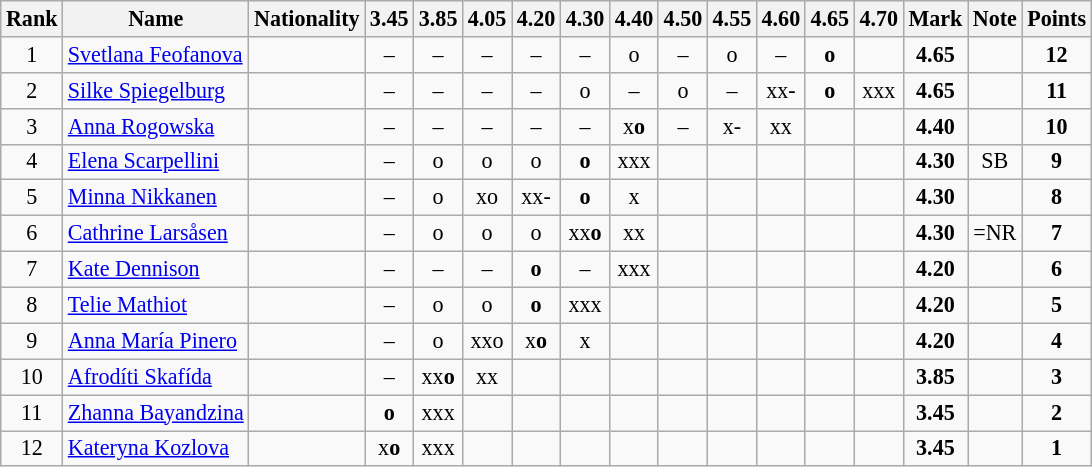<table class="wikitable sortable" style="text-align:center;font-size:92%">
<tr>
<th>Rank</th>
<th>Name</th>
<th>Nationality</th>
<th>3.45</th>
<th>3.85</th>
<th>4.05</th>
<th>4.20</th>
<th>4.30</th>
<th>4.40</th>
<th>4.50</th>
<th>4.55</th>
<th>4.60</th>
<th>4.65</th>
<th>4.70</th>
<th>Mark</th>
<th>Note</th>
<th>Points</th>
</tr>
<tr>
<td>1</td>
<td align=left><a href='#'>Svetlana Feofanova</a></td>
<td align=left></td>
<td>–</td>
<td>–</td>
<td>–</td>
<td>–</td>
<td>–</td>
<td>o</td>
<td>–</td>
<td>o</td>
<td>–</td>
<td><strong>o</strong></td>
<td></td>
<td><strong>4.65</strong></td>
<td></td>
<td><strong>12</strong></td>
</tr>
<tr>
<td>2</td>
<td align=left><a href='#'>Silke Spiegelburg</a></td>
<td align=left></td>
<td>–</td>
<td>–</td>
<td>–</td>
<td>–</td>
<td>o</td>
<td>–</td>
<td>o</td>
<td>–</td>
<td>xx-</td>
<td><strong>o</strong></td>
<td>xxx</td>
<td><strong>4.65</strong></td>
<td></td>
<td><strong>11</strong></td>
</tr>
<tr>
<td>3</td>
<td align=left><a href='#'>Anna Rogowska</a></td>
<td align=left></td>
<td>–</td>
<td>–</td>
<td>–</td>
<td>–</td>
<td>–</td>
<td>x<strong>o</strong></td>
<td>–</td>
<td>x-</td>
<td>xx</td>
<td></td>
<td></td>
<td><strong>4.40</strong></td>
<td></td>
<td><strong>10</strong></td>
</tr>
<tr>
<td>4</td>
<td align=left><a href='#'>Elena Scarpellini</a></td>
<td align=left></td>
<td>–</td>
<td>o</td>
<td>o</td>
<td>o</td>
<td><strong>o</strong></td>
<td>xxx</td>
<td></td>
<td></td>
<td></td>
<td></td>
<td></td>
<td><strong>4.30</strong></td>
<td>SB</td>
<td><strong>9</strong></td>
</tr>
<tr>
<td>5</td>
<td align=left><a href='#'>Minna Nikkanen</a></td>
<td align=left></td>
<td>–</td>
<td>o</td>
<td>xo</td>
<td>xx-</td>
<td><strong>o</strong></td>
<td>x</td>
<td></td>
<td></td>
<td></td>
<td></td>
<td></td>
<td><strong>4.30</strong></td>
<td></td>
<td><strong>8</strong></td>
</tr>
<tr>
<td>6</td>
<td align=left><a href='#'>Cathrine Larsåsen</a></td>
<td align=left></td>
<td>–</td>
<td>o</td>
<td>o</td>
<td>o</td>
<td>xx<strong>o</strong></td>
<td>xx</td>
<td></td>
<td></td>
<td></td>
<td></td>
<td></td>
<td><strong>4.30</strong></td>
<td>=NR</td>
<td><strong>7</strong></td>
</tr>
<tr>
<td>7</td>
<td align=left><a href='#'>Kate Dennison</a></td>
<td align=left></td>
<td>–</td>
<td>–</td>
<td>–</td>
<td><strong>o</strong></td>
<td>–</td>
<td>xxx</td>
<td></td>
<td></td>
<td></td>
<td></td>
<td></td>
<td><strong>4.20</strong></td>
<td></td>
<td><strong>6</strong></td>
</tr>
<tr>
<td>8</td>
<td align=left><a href='#'>Telie Mathiot</a></td>
<td align=left></td>
<td>–</td>
<td>o</td>
<td>o</td>
<td><strong>o</strong></td>
<td>xxx</td>
<td></td>
<td></td>
<td></td>
<td></td>
<td></td>
<td></td>
<td><strong>4.20</strong></td>
<td></td>
<td><strong>5</strong></td>
</tr>
<tr>
<td>9</td>
<td align=left><a href='#'>Anna María Pinero</a></td>
<td align=left></td>
<td>–</td>
<td>o</td>
<td>xxo</td>
<td>x<strong>o</strong></td>
<td>x</td>
<td></td>
<td></td>
<td></td>
<td></td>
<td></td>
<td></td>
<td><strong>4.20</strong></td>
<td></td>
<td><strong>4</strong></td>
</tr>
<tr>
<td>10</td>
<td align=left><a href='#'>Afrodíti Skafída</a></td>
<td align=left></td>
<td>–</td>
<td>xx<strong>o</strong></td>
<td>xx</td>
<td></td>
<td></td>
<td></td>
<td></td>
<td></td>
<td></td>
<td></td>
<td></td>
<td><strong>3.85</strong></td>
<td></td>
<td><strong>3</strong></td>
</tr>
<tr>
<td>11</td>
<td align=left><a href='#'>Zhanna Bayandzina</a></td>
<td align=left></td>
<td><strong>o</strong></td>
<td>xxx</td>
<td></td>
<td></td>
<td></td>
<td></td>
<td></td>
<td></td>
<td></td>
<td></td>
<td></td>
<td><strong>3.45</strong></td>
<td></td>
<td><strong>2</strong></td>
</tr>
<tr>
<td>12</td>
<td align=left><a href='#'>Kateryna Kozlova</a></td>
<td align=left></td>
<td>x<strong>o</strong></td>
<td>xxx</td>
<td></td>
<td></td>
<td></td>
<td></td>
<td></td>
<td></td>
<td></td>
<td></td>
<td></td>
<td><strong>3.45</strong></td>
<td></td>
<td><strong>1</strong></td>
</tr>
</table>
